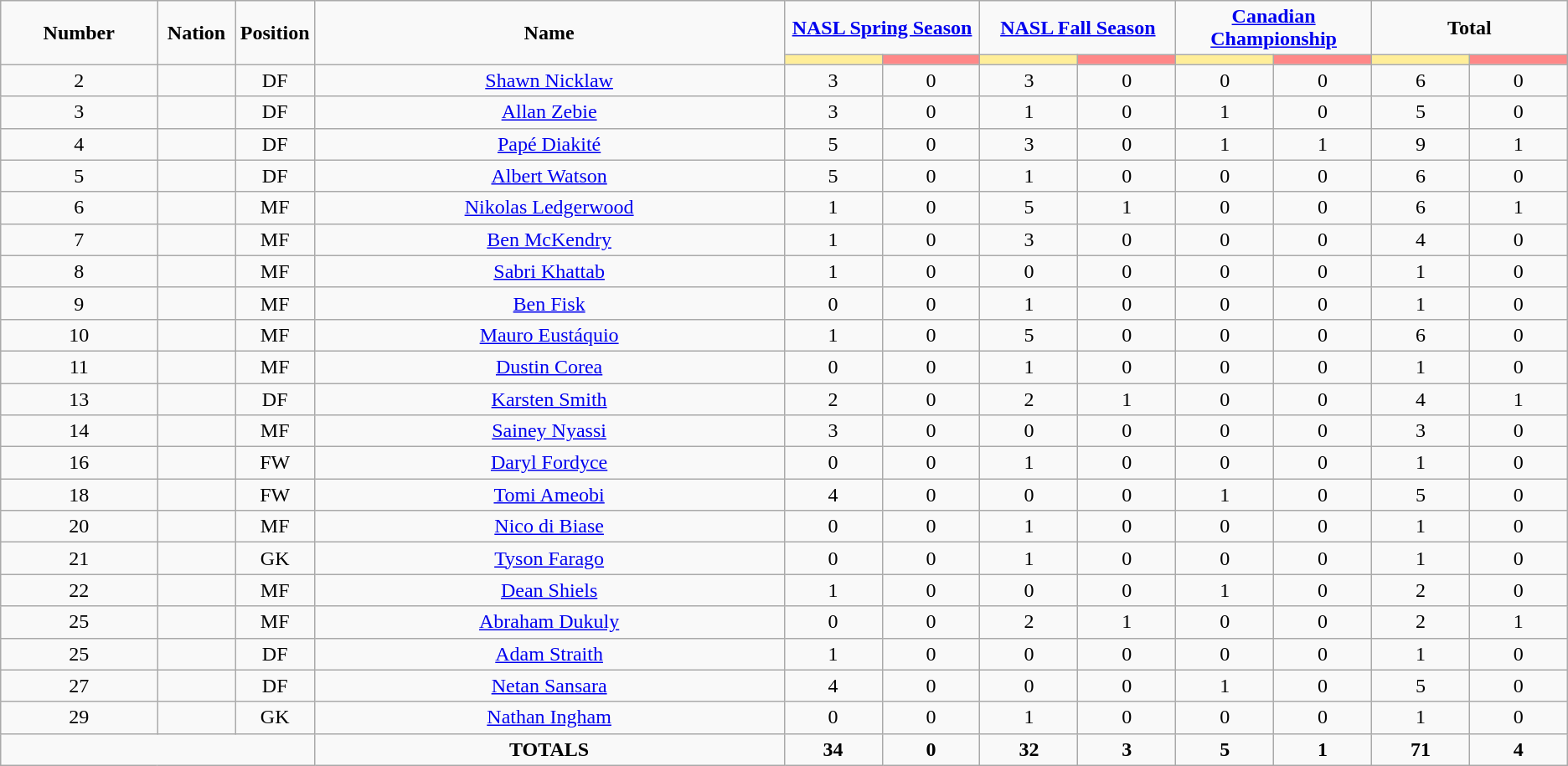<table class="wikitable" style="font-size: 100%; text-align: center;">
<tr>
<td rowspan="2" width="10%" align="center"><strong>Number</strong></td>
<td rowspan="2" width="5%" align="center"><strong>Nation</strong></td>
<td rowspan="2" width="5%" align="center"><strong>Position</strong></td>
<td rowspan="2" width="30%" align="center"><strong>Name</strong></td>
<td colspan="2" align="center"><strong><a href='#'>NASL Spring Season</a></strong></td>
<td colspan="2" align="center"><strong><a href='#'>NASL Fall Season</a></strong></td>
<td colspan="2" align="center"><strong><a href='#'>Canadian Championship</a></strong></td>
<td colspan="2" align="center"><strong>Total</strong></td>
</tr>
<tr>
<th width=60 style="background: #FFEE99"></th>
<th width=60 style="background: #FF8888"></th>
<th width=60 style="background: #FFEE99"></th>
<th width=60 style="background: #FF8888"></th>
<th width=60 style="background: #FFEE99"></th>
<th width=60 style="background: #FF8888"></th>
<th width=60 style="background: #FFEE99"></th>
<th width=60 style="background: #FF8888"></th>
</tr>
<tr>
<td>2</td>
<td></td>
<td>DF</td>
<td><a href='#'>Shawn Nicklaw</a></td>
<td>3</td>
<td>0</td>
<td>3</td>
<td>0</td>
<td>0</td>
<td>0</td>
<td>6</td>
<td>0</td>
</tr>
<tr>
<td>3</td>
<td></td>
<td>DF</td>
<td><a href='#'>Allan Zebie</a></td>
<td>3</td>
<td>0</td>
<td>1</td>
<td>0</td>
<td>1</td>
<td>0</td>
<td>5</td>
<td>0</td>
</tr>
<tr>
<td>4</td>
<td></td>
<td>DF</td>
<td><a href='#'>Papé Diakité</a></td>
<td>5</td>
<td>0</td>
<td>3</td>
<td>0</td>
<td>1</td>
<td>1</td>
<td>9</td>
<td>1</td>
</tr>
<tr>
<td>5</td>
<td></td>
<td>DF</td>
<td><a href='#'>Albert Watson</a></td>
<td>5</td>
<td>0</td>
<td>1</td>
<td>0</td>
<td>0</td>
<td>0</td>
<td>6</td>
<td>0</td>
</tr>
<tr>
<td>6</td>
<td></td>
<td>MF</td>
<td><a href='#'>Nikolas Ledgerwood</a></td>
<td>1</td>
<td>0</td>
<td>5</td>
<td>1</td>
<td>0</td>
<td>0</td>
<td>6</td>
<td>1</td>
</tr>
<tr>
<td>7</td>
<td></td>
<td>MF</td>
<td><a href='#'>Ben McKendry</a></td>
<td>1</td>
<td>0</td>
<td>3</td>
<td>0</td>
<td>0</td>
<td>0</td>
<td>4</td>
<td>0</td>
</tr>
<tr>
<td>8</td>
<td></td>
<td>MF</td>
<td><a href='#'>Sabri Khattab</a></td>
<td>1</td>
<td>0</td>
<td>0</td>
<td>0</td>
<td>0</td>
<td>0</td>
<td>1</td>
<td>0</td>
</tr>
<tr>
<td>9</td>
<td></td>
<td>MF</td>
<td><a href='#'>Ben Fisk</a></td>
<td>0</td>
<td>0</td>
<td>1</td>
<td>0</td>
<td>0</td>
<td>0</td>
<td>1</td>
<td>0</td>
</tr>
<tr>
<td>10</td>
<td></td>
<td>MF</td>
<td><a href='#'>Mauro Eustáquio</a></td>
<td>1</td>
<td>0</td>
<td>5</td>
<td>0</td>
<td>0</td>
<td>0</td>
<td>6</td>
<td>0</td>
</tr>
<tr>
<td>11</td>
<td></td>
<td>MF</td>
<td><a href='#'>Dustin Corea</a></td>
<td>0</td>
<td>0</td>
<td>1</td>
<td>0</td>
<td>0</td>
<td>0</td>
<td>1</td>
<td>0</td>
</tr>
<tr>
<td>13</td>
<td></td>
<td>DF</td>
<td><a href='#'>Karsten Smith</a></td>
<td>2</td>
<td>0</td>
<td>2</td>
<td>1</td>
<td>0</td>
<td>0</td>
<td>4</td>
<td>1</td>
</tr>
<tr>
<td>14</td>
<td></td>
<td>MF</td>
<td><a href='#'>Sainey Nyassi</a></td>
<td>3</td>
<td>0</td>
<td>0</td>
<td>0</td>
<td>0</td>
<td>0</td>
<td>3</td>
<td>0</td>
</tr>
<tr>
<td>16</td>
<td></td>
<td>FW</td>
<td><a href='#'>Daryl Fordyce</a></td>
<td>0</td>
<td>0</td>
<td>1</td>
<td>0</td>
<td>0</td>
<td>0</td>
<td>1</td>
<td>0</td>
</tr>
<tr>
<td>18</td>
<td></td>
<td>FW</td>
<td><a href='#'>Tomi Ameobi</a></td>
<td>4</td>
<td>0</td>
<td>0</td>
<td>0</td>
<td>1</td>
<td>0</td>
<td>5</td>
<td>0</td>
</tr>
<tr>
<td>20</td>
<td></td>
<td>MF</td>
<td><a href='#'>Nico di Biase</a></td>
<td>0</td>
<td>0</td>
<td>1</td>
<td>0</td>
<td>0</td>
<td>0</td>
<td>1</td>
<td>0</td>
</tr>
<tr>
<td>21</td>
<td></td>
<td>GK</td>
<td><a href='#'>Tyson Farago</a></td>
<td>0</td>
<td>0</td>
<td>1</td>
<td>0</td>
<td>0</td>
<td>0</td>
<td>1</td>
<td>0</td>
</tr>
<tr>
<td>22</td>
<td></td>
<td>MF</td>
<td><a href='#'>Dean Shiels</a></td>
<td>1</td>
<td>0</td>
<td>0</td>
<td>0</td>
<td>1</td>
<td>0</td>
<td>2</td>
<td>0</td>
</tr>
<tr>
<td>25</td>
<td></td>
<td>MF</td>
<td><a href='#'>Abraham Dukuly</a></td>
<td>0</td>
<td>0</td>
<td>2</td>
<td>1</td>
<td>0</td>
<td>0</td>
<td>2</td>
<td>1</td>
</tr>
<tr>
<td>25</td>
<td></td>
<td>DF</td>
<td><a href='#'>Adam Straith</a></td>
<td>1</td>
<td>0</td>
<td>0</td>
<td>0</td>
<td>0</td>
<td>0</td>
<td>1</td>
<td>0</td>
</tr>
<tr>
<td>27</td>
<td></td>
<td>DF</td>
<td><a href='#'>Netan Sansara</a></td>
<td>4</td>
<td>0</td>
<td>0</td>
<td>0</td>
<td>1</td>
<td>0</td>
<td>5</td>
<td>0</td>
</tr>
<tr>
<td>29</td>
<td></td>
<td>GK</td>
<td><a href='#'>Nathan Ingham</a></td>
<td>0</td>
<td>0</td>
<td>1</td>
<td>0</td>
<td>0</td>
<td>0</td>
<td>1</td>
<td>0</td>
</tr>
<tr>
<td colspan="3"></td>
<td><strong>TOTALS</strong></td>
<td><strong>34</strong></td>
<td><strong>0</strong></td>
<td><strong>32</strong></td>
<td><strong>3</strong></td>
<td><strong>5</strong></td>
<td><strong>1</strong></td>
<td><strong>71</strong></td>
<td><strong>4</strong></td>
</tr>
</table>
